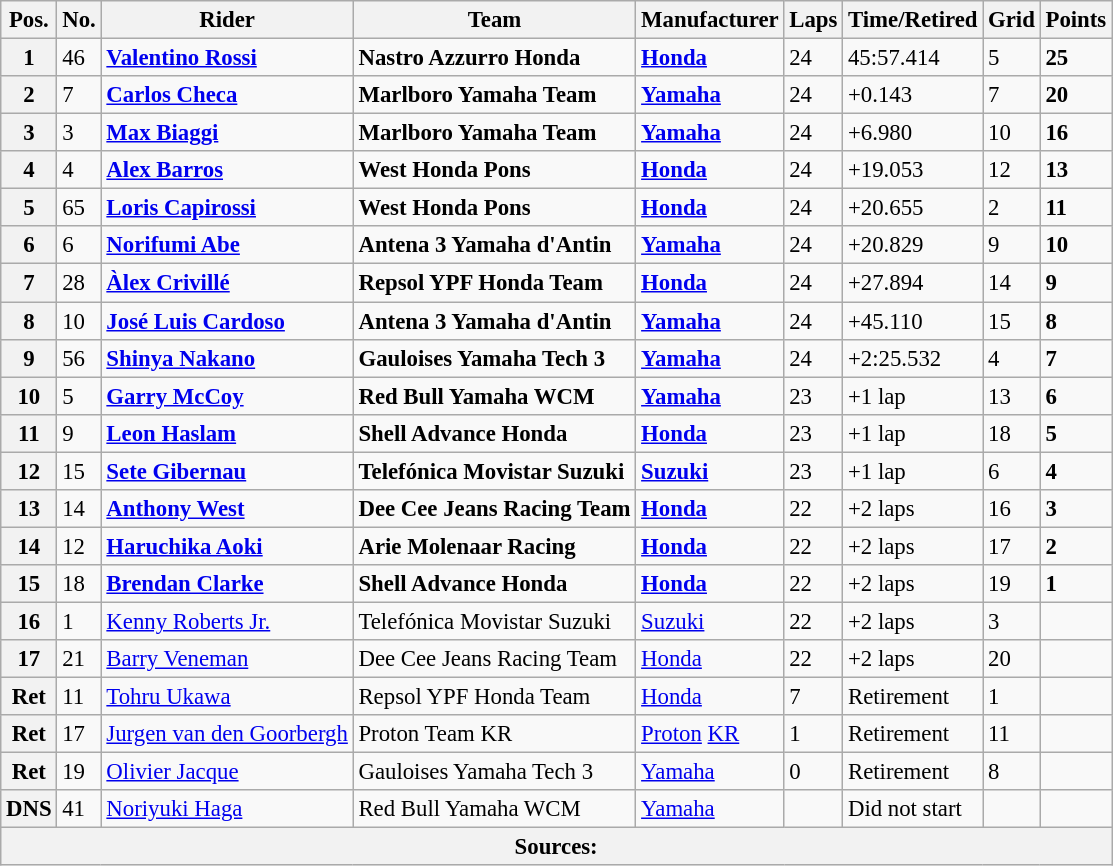<table class="wikitable" style="font-size: 95%;">
<tr>
<th>Pos.</th>
<th>No.</th>
<th>Rider</th>
<th>Team</th>
<th>Manufacturer</th>
<th>Laps</th>
<th>Time/Retired</th>
<th>Grid</th>
<th>Points</th>
</tr>
<tr>
<th>1</th>
<td>46</td>
<td> <strong><a href='#'>Valentino Rossi</a></strong></td>
<td><strong>Nastro Azzurro Honda</strong></td>
<td><strong><a href='#'>Honda</a></strong></td>
<td>24</td>
<td>45:57.414</td>
<td>5</td>
<td><strong>25</strong></td>
</tr>
<tr>
<th>2</th>
<td>7</td>
<td> <strong><a href='#'>Carlos Checa</a></strong></td>
<td><strong>Marlboro Yamaha Team</strong></td>
<td><strong><a href='#'>Yamaha</a></strong></td>
<td>24</td>
<td>+0.143</td>
<td>7</td>
<td><strong>20</strong></td>
</tr>
<tr>
<th>3</th>
<td>3</td>
<td> <strong><a href='#'>Max Biaggi</a></strong></td>
<td><strong>Marlboro Yamaha Team</strong></td>
<td><strong><a href='#'>Yamaha</a></strong></td>
<td>24</td>
<td>+6.980</td>
<td>10</td>
<td><strong>16</strong></td>
</tr>
<tr>
<th>4</th>
<td>4</td>
<td> <strong><a href='#'>Alex Barros</a></strong></td>
<td><strong>West Honda Pons</strong></td>
<td><strong><a href='#'>Honda</a></strong></td>
<td>24</td>
<td>+19.053</td>
<td>12</td>
<td><strong>13</strong></td>
</tr>
<tr>
<th>5</th>
<td>65</td>
<td> <strong><a href='#'>Loris Capirossi</a></strong></td>
<td><strong>West Honda Pons</strong></td>
<td><strong><a href='#'>Honda</a></strong></td>
<td>24</td>
<td>+20.655</td>
<td>2</td>
<td><strong>11</strong></td>
</tr>
<tr>
<th>6</th>
<td>6</td>
<td> <strong><a href='#'>Norifumi Abe</a></strong></td>
<td><strong>Antena 3 Yamaha d'Antin</strong></td>
<td><strong><a href='#'>Yamaha</a></strong></td>
<td>24</td>
<td>+20.829</td>
<td>9</td>
<td><strong>10</strong></td>
</tr>
<tr>
<th>7</th>
<td>28</td>
<td> <strong><a href='#'>Àlex Crivillé</a></strong></td>
<td><strong>Repsol YPF Honda Team</strong></td>
<td><strong><a href='#'>Honda</a></strong></td>
<td>24</td>
<td>+27.894</td>
<td>14</td>
<td><strong>9</strong></td>
</tr>
<tr>
<th>8</th>
<td>10</td>
<td> <strong><a href='#'>José Luis Cardoso</a></strong></td>
<td><strong>Antena 3 Yamaha d'Antin</strong></td>
<td><strong><a href='#'>Yamaha</a></strong></td>
<td>24</td>
<td>+45.110</td>
<td>15</td>
<td><strong>8</strong></td>
</tr>
<tr>
<th>9</th>
<td>56</td>
<td> <strong><a href='#'>Shinya Nakano</a></strong></td>
<td><strong>Gauloises Yamaha Tech 3</strong></td>
<td><strong><a href='#'>Yamaha</a></strong></td>
<td>24</td>
<td>+2:25.532</td>
<td>4</td>
<td><strong>7</strong></td>
</tr>
<tr>
<th>10</th>
<td>5</td>
<td> <strong><a href='#'>Garry McCoy</a></strong></td>
<td><strong>Red Bull Yamaha WCM</strong></td>
<td><strong><a href='#'>Yamaha</a></strong></td>
<td>23</td>
<td>+1 lap</td>
<td>13</td>
<td><strong>6</strong></td>
</tr>
<tr>
<th>11</th>
<td>9</td>
<td> <strong><a href='#'>Leon Haslam</a></strong></td>
<td><strong>Shell Advance Honda</strong></td>
<td><strong><a href='#'>Honda</a></strong></td>
<td>23</td>
<td>+1 lap</td>
<td>18</td>
<td><strong>5</strong></td>
</tr>
<tr>
<th>12</th>
<td>15</td>
<td> <strong><a href='#'>Sete Gibernau</a></strong></td>
<td><strong>Telefónica Movistar Suzuki</strong></td>
<td><strong><a href='#'>Suzuki</a></strong></td>
<td>23</td>
<td>+1 lap</td>
<td>6</td>
<td><strong>4</strong></td>
</tr>
<tr>
<th>13</th>
<td>14</td>
<td> <strong><a href='#'>Anthony West</a></strong></td>
<td><strong>Dee Cee Jeans Racing Team</strong></td>
<td><strong><a href='#'>Honda</a></strong></td>
<td>22</td>
<td>+2 laps</td>
<td>16</td>
<td><strong>3</strong></td>
</tr>
<tr>
<th>14</th>
<td>12</td>
<td> <strong><a href='#'>Haruchika Aoki</a></strong></td>
<td><strong>Arie Molenaar Racing</strong></td>
<td><strong><a href='#'>Honda</a></strong></td>
<td>22</td>
<td>+2 laps</td>
<td>17</td>
<td><strong>2</strong></td>
</tr>
<tr>
<th>15</th>
<td>18</td>
<td> <strong><a href='#'>Brendan Clarke</a></strong></td>
<td><strong>Shell Advance Honda</strong></td>
<td><strong><a href='#'>Honda</a></strong></td>
<td>22</td>
<td>+2 laps</td>
<td>19</td>
<td><strong>1</strong></td>
</tr>
<tr>
<th>16</th>
<td>1</td>
<td> <a href='#'>Kenny Roberts Jr.</a></td>
<td>Telefónica Movistar Suzuki</td>
<td><a href='#'>Suzuki</a></td>
<td>22</td>
<td>+2 laps</td>
<td>3</td>
<td></td>
</tr>
<tr>
<th>17</th>
<td>21</td>
<td> <a href='#'>Barry Veneman</a></td>
<td>Dee Cee Jeans Racing Team</td>
<td><a href='#'>Honda</a></td>
<td>22</td>
<td>+2 laps</td>
<td>20</td>
<td></td>
</tr>
<tr>
<th>Ret</th>
<td>11</td>
<td> <a href='#'>Tohru Ukawa</a></td>
<td>Repsol YPF Honda Team</td>
<td><a href='#'>Honda</a></td>
<td>7</td>
<td>Retirement</td>
<td>1</td>
<td></td>
</tr>
<tr>
<th>Ret</th>
<td>17</td>
<td> <a href='#'>Jurgen van den Goorbergh</a></td>
<td>Proton Team KR</td>
<td><a href='#'>Proton</a> <a href='#'>KR</a></td>
<td>1</td>
<td>Retirement</td>
<td>11</td>
<td></td>
</tr>
<tr>
<th>Ret</th>
<td>19</td>
<td> <a href='#'>Olivier Jacque</a></td>
<td>Gauloises Yamaha Tech 3</td>
<td><a href='#'>Yamaha</a></td>
<td>0</td>
<td>Retirement</td>
<td>8</td>
<td></td>
</tr>
<tr>
<th>DNS</th>
<td>41</td>
<td> <a href='#'>Noriyuki Haga</a></td>
<td>Red Bull Yamaha WCM</td>
<td><a href='#'>Yamaha</a></td>
<td></td>
<td>Did not start</td>
<td></td>
<td></td>
</tr>
<tr>
<th colspan=9>Sources: </th>
</tr>
</table>
